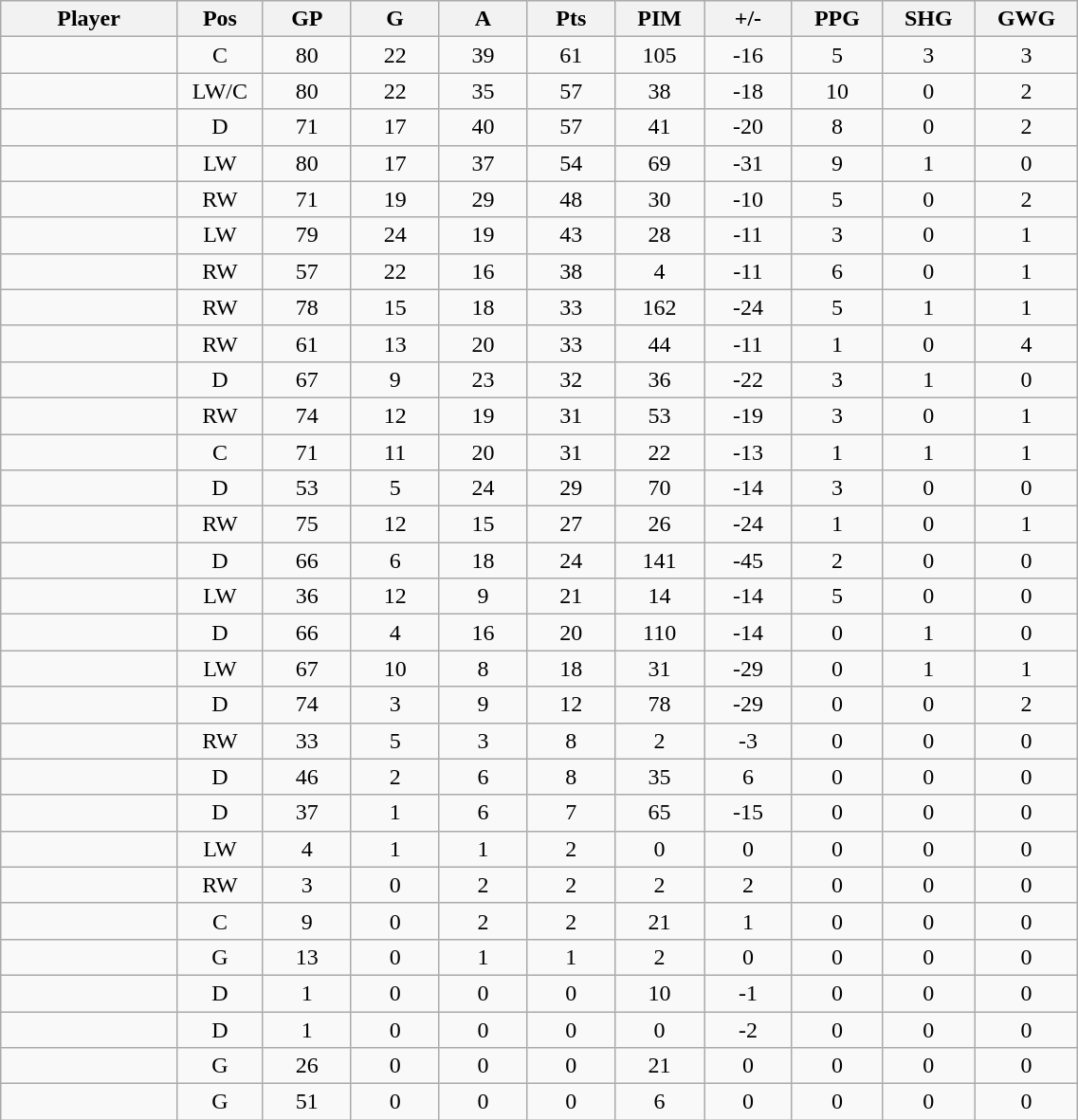<table class="wikitable sortable" width="60%">
<tr ALIGN="center">
<th bgcolor="#DDDDFF" width="10%">Player</th>
<th bgcolor="#DDDDFF" width="3%" title="Position">Pos</th>
<th bgcolor="#DDDDFF" width="5%" title="Games played">GP</th>
<th bgcolor="#DDDDFF" width="5%" title="Goals">G</th>
<th bgcolor="#DDDDFF" width="5%" title="Assists">A</th>
<th bgcolor="#DDDDFF" width="5%" title="Points">Pts</th>
<th bgcolor="#DDDDFF" width="5%" title="Penalties in Minutes">PIM</th>
<th bgcolor="#DDDDFF" width="5%" title="Plus/Minus">+/-</th>
<th bgcolor="#DDDDFF" width="5%" title="Power Play Goals">PPG</th>
<th bgcolor="#DDDDFF" width="5%" title="Short-handed Goals">SHG</th>
<th bgcolor="#DDDDFF" width="5%" title="Game-winning Goals">GWG</th>
</tr>
<tr align="center">
<td align="right"></td>
<td>C</td>
<td>80</td>
<td>22</td>
<td>39</td>
<td>61</td>
<td>105</td>
<td>-16</td>
<td>5</td>
<td>3</td>
<td>3</td>
</tr>
<tr align="center">
<td align="right"></td>
<td>LW/C</td>
<td>80</td>
<td>22</td>
<td>35</td>
<td>57</td>
<td>38</td>
<td>-18</td>
<td>10</td>
<td>0</td>
<td>2</td>
</tr>
<tr align="center">
<td align="right"></td>
<td>D</td>
<td>71</td>
<td>17</td>
<td>40</td>
<td>57</td>
<td>41</td>
<td>-20</td>
<td>8</td>
<td>0</td>
<td>2</td>
</tr>
<tr align="center">
<td align="right"></td>
<td>LW</td>
<td>80</td>
<td>17</td>
<td>37</td>
<td>54</td>
<td>69</td>
<td>-31</td>
<td>9</td>
<td>1</td>
<td>0</td>
</tr>
<tr align="center">
<td align="right"></td>
<td>RW</td>
<td>71</td>
<td>19</td>
<td>29</td>
<td>48</td>
<td>30</td>
<td>-10</td>
<td>5</td>
<td>0</td>
<td>2</td>
</tr>
<tr align="center">
<td align="right"></td>
<td>LW</td>
<td>79</td>
<td>24</td>
<td>19</td>
<td>43</td>
<td>28</td>
<td>-11</td>
<td>3</td>
<td>0</td>
<td>1</td>
</tr>
<tr align="center">
<td align="right"></td>
<td>RW</td>
<td>57</td>
<td>22</td>
<td>16</td>
<td>38</td>
<td>4</td>
<td>-11</td>
<td>6</td>
<td>0</td>
<td>1</td>
</tr>
<tr align="center">
<td align="right"></td>
<td>RW</td>
<td>78</td>
<td>15</td>
<td>18</td>
<td>33</td>
<td>162</td>
<td>-24</td>
<td>5</td>
<td>1</td>
<td>1</td>
</tr>
<tr align="center">
<td align="right"></td>
<td>RW</td>
<td>61</td>
<td>13</td>
<td>20</td>
<td>33</td>
<td>44</td>
<td>-11</td>
<td>1</td>
<td>0</td>
<td>4</td>
</tr>
<tr align="center">
<td align="right"></td>
<td>D</td>
<td>67</td>
<td>9</td>
<td>23</td>
<td>32</td>
<td>36</td>
<td>-22</td>
<td>3</td>
<td>1</td>
<td>0</td>
</tr>
<tr align="center">
<td align="right"></td>
<td>RW</td>
<td>74</td>
<td>12</td>
<td>19</td>
<td>31</td>
<td>53</td>
<td>-19</td>
<td>3</td>
<td>0</td>
<td>1</td>
</tr>
<tr align="center">
<td align="right"></td>
<td>C</td>
<td>71</td>
<td>11</td>
<td>20</td>
<td>31</td>
<td>22</td>
<td>-13</td>
<td>1</td>
<td>1</td>
<td>1</td>
</tr>
<tr align="center">
<td align="right"></td>
<td>D</td>
<td>53</td>
<td>5</td>
<td>24</td>
<td>29</td>
<td>70</td>
<td>-14</td>
<td>3</td>
<td>0</td>
<td>0</td>
</tr>
<tr align="center">
<td align="right"></td>
<td>RW</td>
<td>75</td>
<td>12</td>
<td>15</td>
<td>27</td>
<td>26</td>
<td>-24</td>
<td>1</td>
<td>0</td>
<td>1</td>
</tr>
<tr align="center">
<td align="right"></td>
<td>D</td>
<td>66</td>
<td>6</td>
<td>18</td>
<td>24</td>
<td>141</td>
<td>-45</td>
<td>2</td>
<td>0</td>
<td>0</td>
</tr>
<tr align="center">
<td align="right"></td>
<td>LW</td>
<td>36</td>
<td>12</td>
<td>9</td>
<td>21</td>
<td>14</td>
<td>-14</td>
<td>5</td>
<td>0</td>
<td>0</td>
</tr>
<tr align="center">
<td align="right"></td>
<td>D</td>
<td>66</td>
<td>4</td>
<td>16</td>
<td>20</td>
<td>110</td>
<td>-14</td>
<td>0</td>
<td>1</td>
<td>0</td>
</tr>
<tr align="center">
<td align="right"></td>
<td>LW</td>
<td>67</td>
<td>10</td>
<td>8</td>
<td>18</td>
<td>31</td>
<td>-29</td>
<td>0</td>
<td>1</td>
<td>1</td>
</tr>
<tr align="center">
<td align="right"></td>
<td>D</td>
<td>74</td>
<td>3</td>
<td>9</td>
<td>12</td>
<td>78</td>
<td>-29</td>
<td>0</td>
<td>0</td>
<td>2</td>
</tr>
<tr align="center">
<td align="right"></td>
<td>RW</td>
<td>33</td>
<td>5</td>
<td>3</td>
<td>8</td>
<td>2</td>
<td>-3</td>
<td>0</td>
<td>0</td>
<td>0</td>
</tr>
<tr align="center">
<td align="right"></td>
<td>D</td>
<td>46</td>
<td>2</td>
<td>6</td>
<td>8</td>
<td>35</td>
<td>6</td>
<td>0</td>
<td>0</td>
<td>0</td>
</tr>
<tr align="center">
<td align="right"></td>
<td>D</td>
<td>37</td>
<td>1</td>
<td>6</td>
<td>7</td>
<td>65</td>
<td>-15</td>
<td>0</td>
<td>0</td>
<td>0</td>
</tr>
<tr align="center">
<td align="right"></td>
<td>LW</td>
<td>4</td>
<td>1</td>
<td>1</td>
<td>2</td>
<td>0</td>
<td>0</td>
<td>0</td>
<td>0</td>
<td>0</td>
</tr>
<tr align="center">
<td align="right"></td>
<td>RW</td>
<td>3</td>
<td>0</td>
<td>2</td>
<td>2</td>
<td>2</td>
<td>2</td>
<td>0</td>
<td>0</td>
<td>0</td>
</tr>
<tr align="center">
<td align="right"></td>
<td>C</td>
<td>9</td>
<td>0</td>
<td>2</td>
<td>2</td>
<td>21</td>
<td>1</td>
<td>0</td>
<td>0</td>
<td>0</td>
</tr>
<tr align="center">
<td align="right"></td>
<td>G</td>
<td>13</td>
<td>0</td>
<td>1</td>
<td>1</td>
<td>2</td>
<td>0</td>
<td>0</td>
<td>0</td>
<td>0</td>
</tr>
<tr align="center">
<td align="right"></td>
<td>D</td>
<td>1</td>
<td>0</td>
<td>0</td>
<td>0</td>
<td>10</td>
<td>-1</td>
<td>0</td>
<td>0</td>
<td>0</td>
</tr>
<tr align="center">
<td align="right"></td>
<td>D</td>
<td>1</td>
<td>0</td>
<td>0</td>
<td>0</td>
<td>0</td>
<td>-2</td>
<td>0</td>
<td>0</td>
<td>0</td>
</tr>
<tr align="center">
<td align="right"></td>
<td>G</td>
<td>26</td>
<td>0</td>
<td>0</td>
<td>0</td>
<td>21</td>
<td>0</td>
<td>0</td>
<td>0</td>
<td>0</td>
</tr>
<tr align="center">
<td align="right"></td>
<td>G</td>
<td>51</td>
<td>0</td>
<td>0</td>
<td>0</td>
<td>6</td>
<td>0</td>
<td>0</td>
<td>0</td>
<td>0</td>
</tr>
</table>
